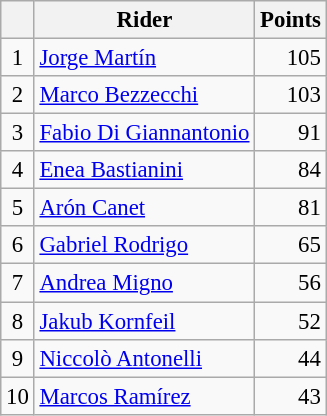<table class="wikitable" style="font-size: 95%;">
<tr>
<th></th>
<th>Rider</th>
<th>Points</th>
</tr>
<tr>
<td align=center>1</td>
<td> <a href='#'>Jorge Martín</a></td>
<td align=right>105</td>
</tr>
<tr>
<td align=center>2</td>
<td> <a href='#'>Marco Bezzecchi</a></td>
<td align=right>103</td>
</tr>
<tr>
<td align=center>3</td>
<td> <a href='#'>Fabio Di Giannantonio</a></td>
<td align=right>91</td>
</tr>
<tr>
<td align=center>4</td>
<td> <a href='#'>Enea Bastianini</a></td>
<td align=right>84</td>
</tr>
<tr>
<td align=center>5</td>
<td> <a href='#'>Arón Canet</a></td>
<td align=right>81</td>
</tr>
<tr>
<td align=center>6</td>
<td> <a href='#'>Gabriel Rodrigo</a></td>
<td align=right>65</td>
</tr>
<tr>
<td align=center>7</td>
<td> <a href='#'>Andrea Migno</a></td>
<td align=right>56</td>
</tr>
<tr>
<td align=center>8</td>
<td> <a href='#'>Jakub Kornfeil</a></td>
<td align=right>52</td>
</tr>
<tr>
<td align=center>9</td>
<td> <a href='#'>Niccolò Antonelli</a></td>
<td align=right>44</td>
</tr>
<tr>
<td align=center>10</td>
<td> <a href='#'>Marcos Ramírez</a></td>
<td align=right>43</td>
</tr>
</table>
